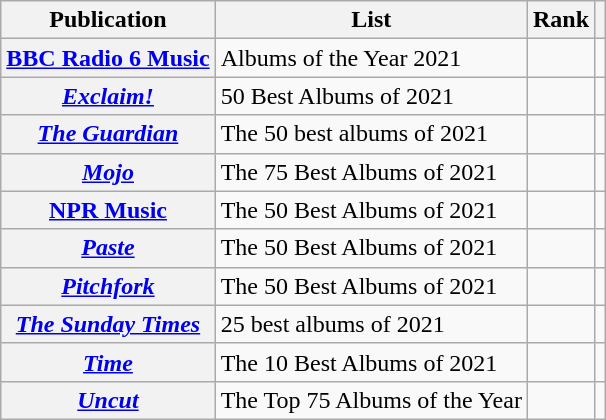<table class="sortable wikitable plainrowheaders">
<tr>
<th>Publication</th>
<th>List</th>
<th>Rank</th>
<th class="unsortable"></th>
</tr>
<tr>
<th scope="row"><a href='#'>BBC Radio 6 Music</a></th>
<td>Albums of the Year 2021</td>
<td></td>
<td></td>
</tr>
<tr>
<th scope="row"><em><a href='#'>Exclaim!</a></em></th>
<td>50 Best Albums of 2021</td>
<td></td>
<td></td>
</tr>
<tr>
<th scope="row"><em><a href='#'>The Guardian</a></em></th>
<td>The 50 best albums of 2021</td>
<td></td>
<td></td>
</tr>
<tr>
<th scope="row"><em><a href='#'>Mojo</a></em></th>
<td>The 75 Best Albums of 2021</td>
<td></td>
<td></td>
</tr>
<tr>
<th scope="row"><a href='#'>NPR Music</a></th>
<td>The 50 Best Albums of 2021</td>
<td></td>
<td></td>
</tr>
<tr>
<th scope="row"><em><a href='#'>Paste</a></em></th>
<td>The 50 Best Albums of 2021</td>
<td></td>
<td></td>
</tr>
<tr>
<th scope="row"><em><a href='#'>Pitchfork</a></em></th>
<td>The 50 Best Albums of 2021</td>
<td></td>
<td></td>
</tr>
<tr>
<th scope="row"><em><a href='#'>The Sunday Times</a></em></th>
<td>25 best albums of 2021</td>
<td></td>
<td></td>
</tr>
<tr>
<th scope="row"><em><a href='#'>Time</a></em></th>
<td>The 10 Best Albums of 2021</td>
<td></td>
<td></td>
</tr>
<tr>
<th scope="row"><em><a href='#'>Uncut</a></em></th>
<td>The Top 75 Albums of the Year</td>
<td></td>
<td></td>
</tr>
</table>
